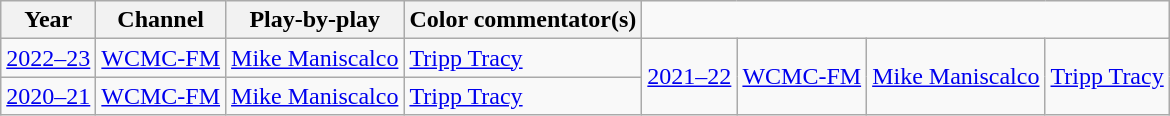<table class="wikitable">
<tr>
<th>Year</th>
<th>Channel</th>
<th>Play-by-play</th>
<th>Color commentator(s)</th>
</tr>
<tr>
<td rowspan="2"><a href='#'>2022–23</a></td>
<td rowspan="2"><a href='#'>WCMC-FM</a></td>
<td rowspan="2"><a href='#'>Mike Maniscalco</a></td>
<td rowspan="2"><a href='#'>Tripp Tracy</a></td>
</tr>
<tr>
<td rowspan="2"><a href='#'>2021–22</a></td>
<td rowspan="2"><a href='#'>WCMC-FM</a></td>
<td rowspan="2"><a href='#'>Mike Maniscalco</a></td>
<td rowspan="2"><a href='#'>Tripp Tracy</a></td>
</tr>
<tr>
<td rowspan="2"><a href='#'>2020–21</a></td>
<td rowspan="2"><a href='#'>WCMC-FM</a></td>
<td rowspan="2"><a href='#'>Mike Maniscalco</a></td>
<td rowspan="2"><a href='#'>Tripp Tracy</a></td>
</tr>
</table>
